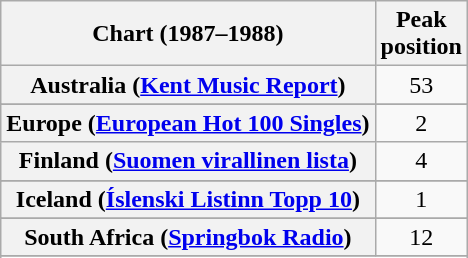<table class="wikitable sortable plainrowheaders" style="text-align:center">
<tr>
<th scope="col">Chart (1987–1988)</th>
<th scope="col">Peak<br>position</th>
</tr>
<tr>
<th scope="row">Australia (<a href='#'>Kent Music Report</a>)</th>
<td>53</td>
</tr>
<tr>
</tr>
<tr>
</tr>
<tr>
</tr>
<tr>
<th scope="row">Europe (<a href='#'>European Hot 100 Singles</a>)</th>
<td>2</td>
</tr>
<tr>
<th scope="row">Finland (<a href='#'>Suomen virallinen lista</a>)</th>
<td>4</td>
</tr>
<tr>
</tr>
<tr>
<th scope="row">Iceland (<a href='#'>Íslenski Listinn Topp 10</a>)</th>
<td>1</td>
</tr>
<tr>
</tr>
<tr>
</tr>
<tr>
</tr>
<tr>
</tr>
<tr>
</tr>
<tr>
<th scope="row">South Africa (<a href='#'>Springbok Radio</a>)</th>
<td>12</td>
</tr>
<tr>
</tr>
<tr>
</tr>
<tr>
</tr>
<tr>
</tr>
</table>
